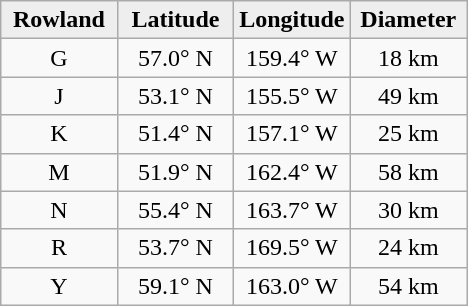<table class="wikitable">
<tr>
<th width="25%" style="background:#eeeeee;">Rowland</th>
<th width="25%" style="background:#eeeeee;">Latitude</th>
<th width="25%" style="background:#eeeeee;">Longitude</th>
<th width="25%" style="background:#eeeeee;">Diameter</th>
</tr>
<tr>
<td align="center">G</td>
<td align="center">57.0° N</td>
<td align="center">159.4° W</td>
<td align="center">18 km</td>
</tr>
<tr>
<td align="center">J</td>
<td align="center">53.1° N</td>
<td align="center">155.5° W</td>
<td align="center">49 km</td>
</tr>
<tr>
<td align="center">K</td>
<td align="center">51.4° N</td>
<td align="center">157.1° W</td>
<td align="center">25 km</td>
</tr>
<tr>
<td align="center">M</td>
<td align="center">51.9° N</td>
<td align="center">162.4° W</td>
<td align="center">58 km</td>
</tr>
<tr>
<td align="center">N</td>
<td align="center">55.4° N</td>
<td align="center">163.7° W</td>
<td align="center">30 km</td>
</tr>
<tr>
<td align="center">R</td>
<td align="center">53.7° N</td>
<td align="center">169.5° W</td>
<td align="center">24 km</td>
</tr>
<tr>
<td align="center">Y</td>
<td align="center">59.1° N</td>
<td align="center">163.0° W</td>
<td align="center">54 km</td>
</tr>
</table>
